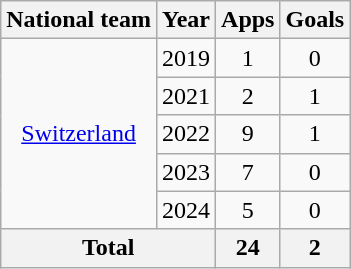<table class="wikitable" style="text-align:center">
<tr>
<th>National team</th>
<th>Year</th>
<th>Apps</th>
<th>Goals</th>
</tr>
<tr>
<td rowspan="5"><a href='#'>Switzerland</a></td>
<td>2019</td>
<td>1</td>
<td>0</td>
</tr>
<tr>
<td>2021</td>
<td>2</td>
<td>1</td>
</tr>
<tr>
<td>2022</td>
<td>9</td>
<td>1</td>
</tr>
<tr>
<td>2023</td>
<td>7</td>
<td>0</td>
</tr>
<tr>
<td>2024</td>
<td>5</td>
<td>0</td>
</tr>
<tr>
<th colspan="2">Total</th>
<th>24</th>
<th>2</th>
</tr>
</table>
